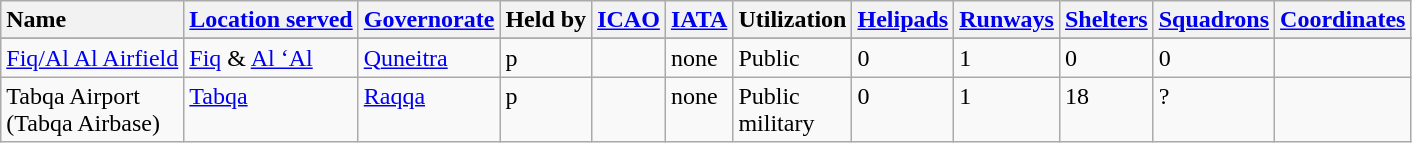<table class="wikitable sortable">
<tr valign=baseline>
<th style="text-align:left;">Name</th>
<th style="text-align:left;"><a href='#'>Location served</a></th>
<th style="text-align:left;"><a href='#'>Governorate</a></th>
<th style="text-align:left;">Held by</th>
<th style="text-align:left;"><a href='#'>ICAO</a></th>
<th style="text-align:left;"><a href='#'>IATA</a></th>
<th style="text-align:left;">Utilization</th>
<th style="text-align:left;"><a href='#'>Helipads</a></th>
<th style="text-align:left;"><a href='#'>Runways</a></th>
<th style="text-align:left;"><a href='#'>Shelters</a></th>
<th style="text-align:left;"><a href='#'>Squadrons</a></th>
<th style="text-align:left;"><a href='#'>Coordinates</a></th>
</tr>
<tr valign=top>
</tr>
<tr valign=top>
<td><a href='#'>Fiq/Al Al Airfield</a></td>
<td><a href='#'>Fiq</a> & <a href='#'>Al ‘Al</a></td>
<td><a href='#'>Quneitra</a></td>
<td><span>p</span></td>
<td></td>
<td>none</td>
<td>Public</td>
<td>0</td>
<td>1</td>
<td>0</td>
<td>0</td>
<td></td>
</tr>
<tr valign=top>
<td>Tabqa Airport<br>(Tabqa Airbase)</td>
<td><a href='#'>Tabqa</a></td>
<td><a href='#'>Raqqa</a></td>
<td><span>p</span></td>
<td></td>
<td>none</td>
<td>Public<br>military</td>
<td>0</td>
<td>1</td>
<td>18</td>
<td>?</td>
<td></td>
</tr>
</table>
